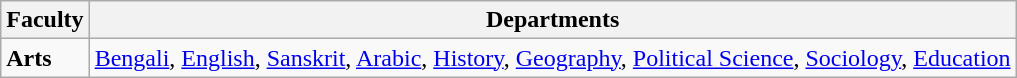<table class="wikitable sortable">
<tr>
<th>Faculty</th>
<th>Departments</th>
</tr>
<tr>
<td><strong>Arts</strong></td>
<td><a href='#'>Bengali</a>, <a href='#'>English</a>, <a href='#'>Sanskrit</a>, <a href='#'>Arabic</a>, <a href='#'>History</a>, <a href='#'>Geography</a>, <a href='#'>Political Science</a>, <a href='#'>Sociology</a>, <a href='#'>Education</a></td>
</tr>
</table>
